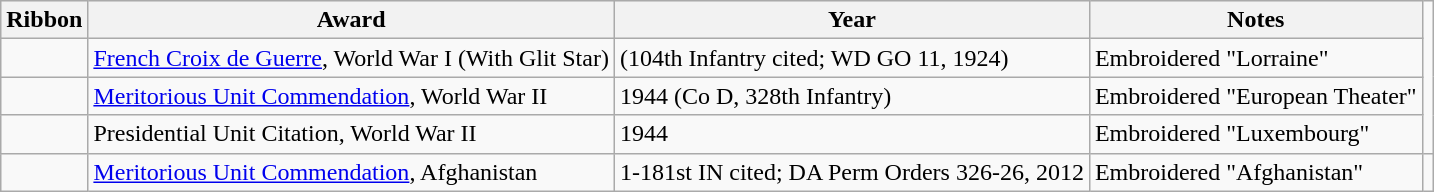<table class="wikitable" align="left">
<tr bgcolor="#efefef">
<th>Ribbon</th>
<th>Award</th>
<th>Year</th>
<th>Notes</th>
</tr>
<tr>
<td></td>
<td><a href='#'>French Croix de Guerre</a>, World War I (With Glit Star)</td>
<td>(104th Infantry cited; WD GO 11, 1924)</td>
<td>Embroidered "Lorraine"</td>
</tr>
<tr>
<td></td>
<td><a href='#'>Meritorious Unit Commendation</a>, World War II</td>
<td>1944 (Co D, 328th Infantry)</td>
<td>Embroidered "European Theater"</td>
</tr>
<tr>
<td></td>
<td>Presidential Unit Citation, World War II</td>
<td>1944</td>
<td>Embroidered "Luxembourg"</td>
</tr>
<tr>
<td></td>
<td><a href='#'>Meritorious Unit Commendation</a>, Afghanistan</td>
<td>1-181st IN cited; DA Perm Orders 326-26, 2012</td>
<td>Embroidered "Afghanistan"</td>
<td></td>
</tr>
</table>
